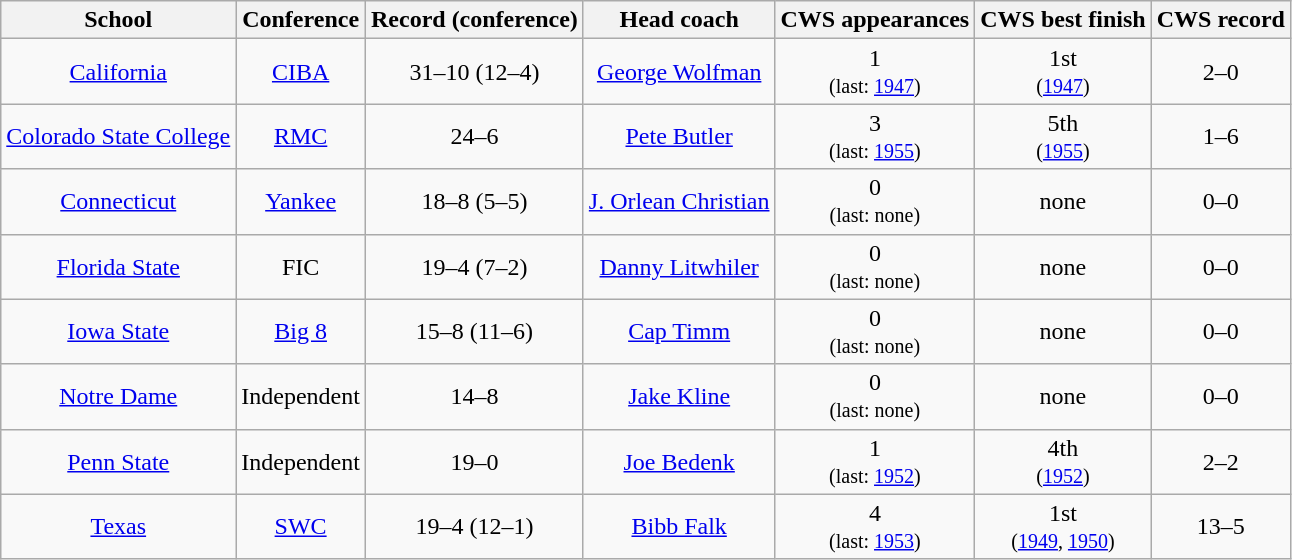<table class="wikitable">
<tr>
<th>School</th>
<th>Conference</th>
<th>Record (conference)</th>
<th>Head coach</th>
<th>CWS appearances</th>
<th>CWS best finish</th>
<th>CWS record</th>
</tr>
<tr align=center>
<td><a href='#'>California</a></td>
<td><a href='#'>CIBA</a></td>
<td>31–10 (12–4)</td>
<td><a href='#'>George Wolfman</a></td>
<td>1<br><small>(last: <a href='#'>1947</a>)</small></td>
<td>1st<br><small>(<a href='#'>1947</a>)</small></td>
<td>2–0</td>
</tr>
<tr align=center>
<td><a href='#'>Colorado State College</a></td>
<td><a href='#'>RMC</a></td>
<td>24–6</td>
<td><a href='#'>Pete Butler</a></td>
<td>3<br><small>(last: <a href='#'>1955</a>)</small></td>
<td>5th<br><small>(<a href='#'>1955</a>)</small></td>
<td>1–6</td>
</tr>
<tr align=center>
<td><a href='#'>Connecticut</a></td>
<td><a href='#'>Yankee</a></td>
<td>18–8 (5–5)</td>
<td><a href='#'>J. Orlean Christian</a></td>
<td>0<br><small>(last: none)</small></td>
<td>none</td>
<td>0–0</td>
</tr>
<tr align=center>
<td><a href='#'>Florida State</a></td>
<td>FIC</td>
<td>19–4 (7–2)</td>
<td><a href='#'>Danny Litwhiler</a></td>
<td>0<br><small>(last: none)</small></td>
<td>none</td>
<td>0–0</td>
</tr>
<tr align=center>
<td><a href='#'>Iowa State</a></td>
<td><a href='#'>Big 8</a></td>
<td>15–8 (11–6)</td>
<td><a href='#'>Cap Timm</a></td>
<td>0<br><small>(last: none)</small></td>
<td>none</td>
<td>0–0</td>
</tr>
<tr align=center>
<td><a href='#'>Notre Dame</a></td>
<td>Independent</td>
<td>14–8</td>
<td><a href='#'>Jake Kline</a></td>
<td>0<br><small>(last: none)</small></td>
<td>none</td>
<td>0–0</td>
</tr>
<tr align=center>
<td><a href='#'>Penn State</a></td>
<td>Independent</td>
<td>19–0</td>
<td><a href='#'>Joe Bedenk</a></td>
<td>1<br><small>(last: <a href='#'>1952</a>)</small></td>
<td>4th<br><small>(<a href='#'>1952</a>)</small></td>
<td>2–2</td>
</tr>
<tr align=center>
<td><a href='#'>Texas</a></td>
<td><a href='#'>SWC</a></td>
<td>19–4 (12–1)</td>
<td><a href='#'>Bibb Falk</a></td>
<td>4<br><small>(last: <a href='#'>1953</a>)</small></td>
<td>1st<br><small>(<a href='#'>1949</a>, <a href='#'>1950</a>)</small></td>
<td>13–5</td>
</tr>
</table>
